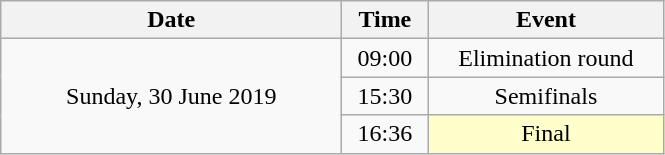<table class = "wikitable" style="text-align:center;">
<tr>
<th width=220>Date</th>
<th width=50>Time</th>
<th width=150>Event</th>
</tr>
<tr>
<td rowspan=3>Sunday, 30 June 2019</td>
<td>09:00</td>
<td>Elimination round</td>
</tr>
<tr>
<td>15:30</td>
<td>Semifinals</td>
</tr>
<tr>
<td>16:36</td>
<td bgcolor=ffffcc>Final</td>
</tr>
</table>
